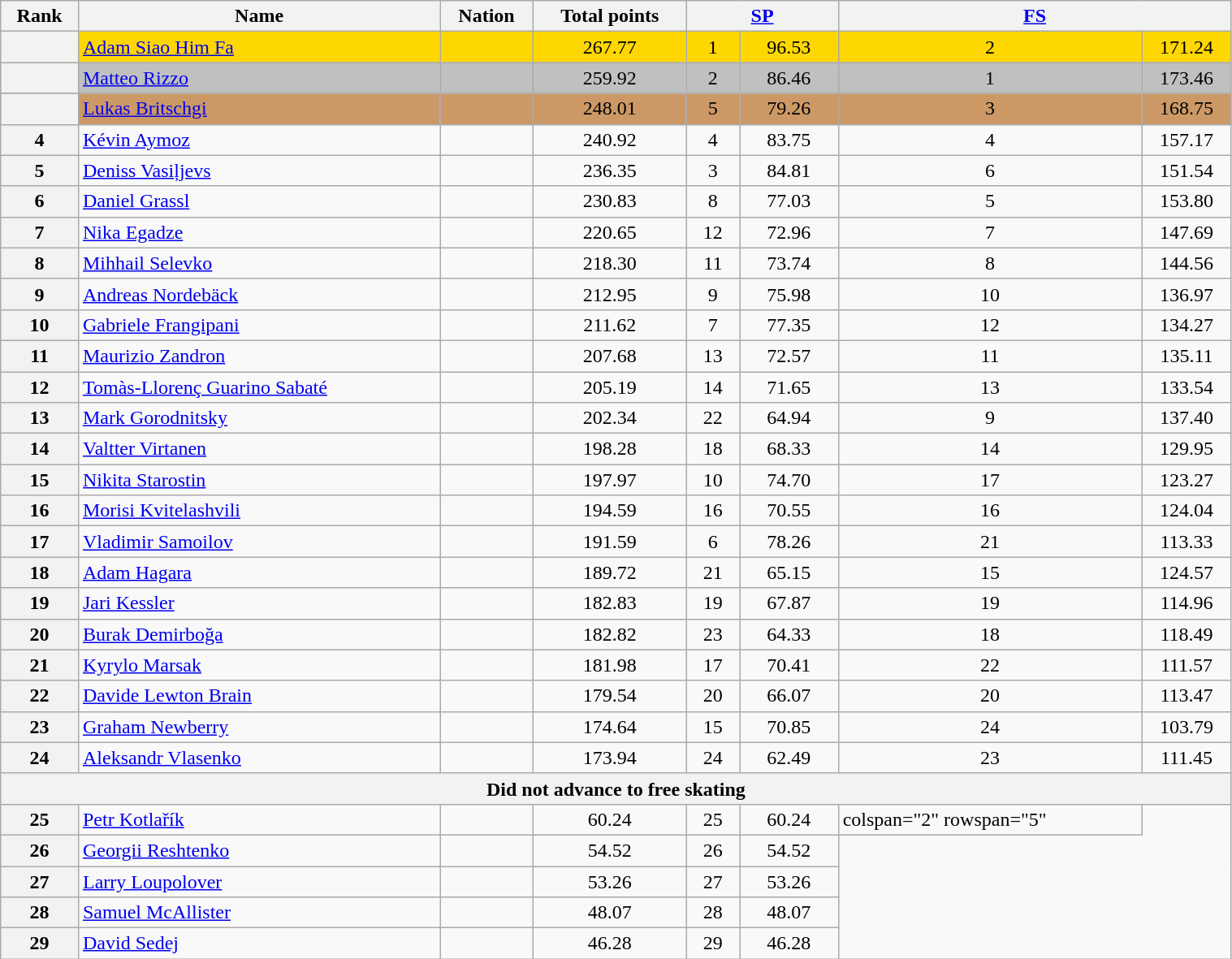<table class="wikitable sortable" style="text-align:left; width:80%">
<tr>
<th scope="col">Rank</th>
<th scope="col">Name</th>
<th scope="col">Nation</th>
<th scope="col">Total points</th>
<th scope="col" colspan="2" width="80px"><a href='#'>SP</a></th>
<th scope="col" colspan="2" width="80px"><a href='#'>FS</a></th>
</tr>
<tr bgcolor="gold">
<th scope="row"></th>
<td><a href='#'>Adam Siao Him Fa</a></td>
<td></td>
<td align="center">267.77</td>
<td align="center">1</td>
<td align="center">96.53</td>
<td align="center">2</td>
<td align="center">171.24</td>
</tr>
<tr bgcolor="silver">
<th scope="row"></th>
<td><a href='#'>Matteo Rizzo</a></td>
<td></td>
<td align="center">259.92</td>
<td align="center">2</td>
<td align="center">86.46</td>
<td align="center">1</td>
<td align="center">173.46</td>
</tr>
<tr bgcolor="#cc9966">
<th scope="row"></th>
<td><a href='#'>Lukas Britschgi</a></td>
<td></td>
<td align="center">248.01</td>
<td align="center">5</td>
<td align="center">79.26</td>
<td align="center">3</td>
<td align="center">168.75</td>
</tr>
<tr>
<th scope="row">4</th>
<td><a href='#'>Kévin Aymoz</a></td>
<td></td>
<td align="center">240.92</td>
<td align="center">4</td>
<td align="center">83.75</td>
<td align="center">4</td>
<td align="center">157.17</td>
</tr>
<tr>
<th scope="row">5</th>
<td><a href='#'>Deniss Vasiļjevs</a></td>
<td></td>
<td align="center">236.35</td>
<td align="center">3</td>
<td align="center">84.81</td>
<td align="center">6</td>
<td align="center">151.54</td>
</tr>
<tr>
<th scope="row">6</th>
<td><a href='#'>Daniel Grassl</a></td>
<td></td>
<td align="center">230.83</td>
<td align="center">8</td>
<td align="center">77.03</td>
<td align="center">5</td>
<td align="center">153.80</td>
</tr>
<tr>
<th scope="row">7</th>
<td><a href='#'>Nika Egadze</a></td>
<td></td>
<td align="center">220.65</td>
<td align="center">12</td>
<td align="center">72.96</td>
<td align="center">7</td>
<td align="center">147.69</td>
</tr>
<tr>
<th scope="row">8</th>
<td><a href='#'>Mihhail Selevko</a></td>
<td></td>
<td align="center">218.30</td>
<td align="center">11</td>
<td align="center">73.74</td>
<td align="center">8</td>
<td align="center">144.56</td>
</tr>
<tr>
<th scope="row">9</th>
<td><a href='#'>Andreas Nordebäck</a></td>
<td></td>
<td align="center">212.95</td>
<td align="center">9</td>
<td align="center">75.98</td>
<td align="center">10</td>
<td align="center">136.97</td>
</tr>
<tr>
<th scope="row">10</th>
<td><a href='#'>Gabriele Frangipani</a></td>
<td></td>
<td align="center">211.62</td>
<td align="center">7</td>
<td align="center">77.35</td>
<td align="center">12</td>
<td align="center">134.27</td>
</tr>
<tr>
<th scope="row">11</th>
<td><a href='#'>Maurizio Zandron</a></td>
<td></td>
<td align="center">207.68</td>
<td align="center">13</td>
<td align="center">72.57</td>
<td align="center">11</td>
<td align="center">135.11</td>
</tr>
<tr>
<th scope="row">12</th>
<td><a href='#'>Tomàs-Llorenç Guarino Sabaté</a></td>
<td></td>
<td align="center">205.19</td>
<td align="center">14</td>
<td align="center">71.65</td>
<td align="center">13</td>
<td align="center">133.54</td>
</tr>
<tr>
<th scope="row">13</th>
<td><a href='#'>Mark Gorodnitsky</a></td>
<td></td>
<td align="center">202.34</td>
<td align="center">22</td>
<td align="center">64.94</td>
<td align="center">9</td>
<td align="center">137.40</td>
</tr>
<tr>
<th scope="row">14</th>
<td><a href='#'>Valtter Virtanen</a></td>
<td></td>
<td align="center">198.28</td>
<td align="center">18</td>
<td align="center">68.33</td>
<td align="center">14</td>
<td align="center">129.95</td>
</tr>
<tr>
<th scope="row">15</th>
<td><a href='#'>Nikita Starostin</a></td>
<td></td>
<td align="center">197.97</td>
<td align="center">10</td>
<td align="center">74.70</td>
<td align="center">17</td>
<td align="center">123.27</td>
</tr>
<tr>
<th scope="row">16</th>
<td><a href='#'>Morisi Kvitelashvili</a></td>
<td></td>
<td align="center">194.59</td>
<td align="center">16</td>
<td align="center">70.55</td>
<td align="center">16</td>
<td align="center">124.04</td>
</tr>
<tr>
<th scope="row">17</th>
<td><a href='#'>Vladimir Samoilov</a></td>
<td></td>
<td align="center">191.59</td>
<td align="center">6</td>
<td align="center">78.26</td>
<td align="center">21</td>
<td align="center">113.33</td>
</tr>
<tr>
<th scope="row">18</th>
<td><a href='#'>Adam Hagara</a></td>
<td></td>
<td align="center">189.72</td>
<td align="center">21</td>
<td align="center">65.15</td>
<td align="center">15</td>
<td align="center">124.57</td>
</tr>
<tr>
<th scope="row">19</th>
<td><a href='#'>Jari Kessler</a></td>
<td></td>
<td align="center">182.83</td>
<td align="center">19</td>
<td align="center">67.87</td>
<td align="center">19</td>
<td align="center">114.96</td>
</tr>
<tr>
<th scope="row">20</th>
<td><a href='#'>Burak Demirboğa</a></td>
<td></td>
<td align="center">182.82</td>
<td align="center">23</td>
<td align="center">64.33</td>
<td align="center">18</td>
<td align="center">118.49</td>
</tr>
<tr>
<th scope="row">21</th>
<td><a href='#'>Kyrylo Marsak</a></td>
<td></td>
<td align="center">181.98</td>
<td align="center">17</td>
<td align="center">70.41</td>
<td align="center">22</td>
<td align="center">111.57</td>
</tr>
<tr>
<th scope="row">22</th>
<td><a href='#'>Davide Lewton Brain</a></td>
<td></td>
<td align="center">179.54</td>
<td align="center">20</td>
<td align="center">66.07</td>
<td align="center">20</td>
<td align="center">113.47</td>
</tr>
<tr>
<th scope="row">23</th>
<td><a href='#'>Graham Newberry</a></td>
<td></td>
<td align="center">174.64</td>
<td align="center">15</td>
<td align="center">70.85</td>
<td align="center">24</td>
<td align="center">103.79</td>
</tr>
<tr>
<th scope="row">24</th>
<td><a href='#'>Aleksandr Vlasenko</a></td>
<td></td>
<td align="center">173.94</td>
<td align="center">24</td>
<td align="center">62.49</td>
<td align="center">23</td>
<td align="center">111.45</td>
</tr>
<tr>
<th colspan=8>Did not advance to free skating</th>
</tr>
<tr>
<th scope="row">25</th>
<td><a href='#'>Petr Kotlařík</a></td>
<td></td>
<td align="center">60.24</td>
<td align="center">25</td>
<td align="center">60.24</td>
<td>colspan="2" rowspan="5" </td>
</tr>
<tr>
<th scope="row">26</th>
<td><a href='#'>Georgii Reshtenko</a></td>
<td></td>
<td align="center">54.52</td>
<td align="center">26</td>
<td align="center">54.52</td>
</tr>
<tr>
<th scope="row">27</th>
<td><a href='#'>Larry Loupolover</a></td>
<td></td>
<td align="center">53.26</td>
<td align="center">27</td>
<td align="center">53.26</td>
</tr>
<tr>
<th scope="row">28</th>
<td><a href='#'>Samuel McAllister</a></td>
<td></td>
<td align="center">48.07</td>
<td align="center">28</td>
<td align="center">48.07</td>
</tr>
<tr>
<th scope="row">29</th>
<td><a href='#'>David Sedej</a></td>
<td></td>
<td align="center">46.28</td>
<td align="center">29</td>
<td align="center">46.28</td>
</tr>
</table>
